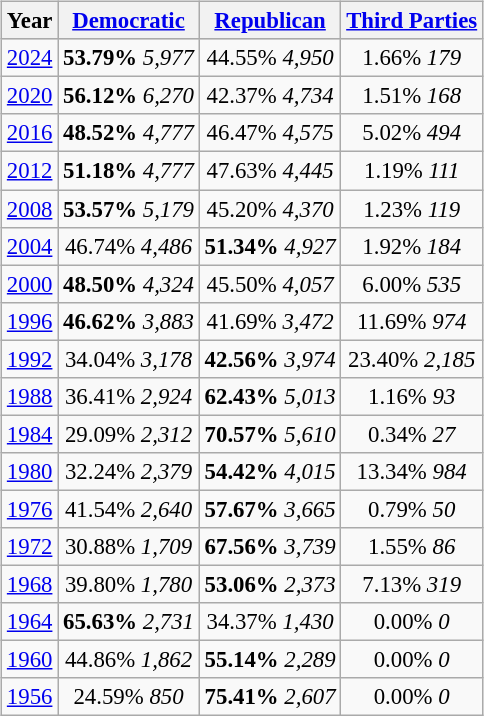<table class="wikitable mw-collapsible mw-collapsed"  style="float:right; margin:1em; font-size:95%;">
<tr style="background:lightgrey;">
<th>Year</th>
<th><a href='#'>Democratic</a></th>
<th><a href='#'>Republican</a></th>
<th><a href='#'>Third Parties</a></th>
</tr>
<tr>
<td align="center" ><a href='#'>2024</a></td>
<td align="center" ><strong>53.79%</strong> <em>5,977</em></td>
<td align="center" >44.55% <em>4,950</em></td>
<td align="center" >1.66% <em>179</em></td>
</tr>
<tr>
<td align="center" ><a href='#'>2020</a></td>
<td align="center" ><strong>56.12%</strong> <em>6,270</em></td>
<td align="center" >42.37% <em>4,734</em></td>
<td align="center" >1.51% <em>168</em></td>
</tr>
<tr>
<td align="center" ><a href='#'>2016</a></td>
<td align="center" ><strong>48.52%</strong> <em>4,777</em></td>
<td align="center" >46.47% <em>4,575</em></td>
<td align="center" >5.02% <em>494</em></td>
</tr>
<tr>
<td align="center" ><a href='#'>2012</a></td>
<td align="center" ><strong>51.18%</strong> <em>4,777</em></td>
<td align="center" >47.63% <em>4,445</em></td>
<td align="center" >1.19% <em>111</em></td>
</tr>
<tr>
<td align="center" ><a href='#'>2008</a></td>
<td align="center" ><strong>53.57%</strong> <em>5,179</em></td>
<td align="center" >45.20% <em>4,370</em></td>
<td align="center" >1.23% <em>119</em></td>
</tr>
<tr>
<td align="center" ><a href='#'>2004</a></td>
<td align="center" >46.74% <em>4,486</em></td>
<td align="center" ><strong>51.34%</strong> <em>4,927</em></td>
<td align="center" >1.92% <em>184</em></td>
</tr>
<tr>
<td align="center" ><a href='#'>2000</a></td>
<td align="center" ><strong>48.50%</strong> <em>4,324</em></td>
<td align="center" >45.50% <em>4,057</em></td>
<td align="center" >6.00% <em>535</em></td>
</tr>
<tr>
<td align="center" ><a href='#'>1996</a></td>
<td align="center" ><strong>46.62%</strong> <em>3,883</em></td>
<td align="center" >41.69% <em>3,472</em></td>
<td align="center" >11.69% <em>974</em></td>
</tr>
<tr>
<td align="center" ><a href='#'>1992</a></td>
<td align="center" >34.04% <em>3,178</em></td>
<td align="center" ><strong>42.56%</strong> <em>3,974</em></td>
<td align="center" >23.40% <em>2,185</em></td>
</tr>
<tr>
<td align="center" ><a href='#'>1988</a></td>
<td align="center" >36.41% <em>2,924</em></td>
<td align="center" ><strong>62.43%</strong> <em>5,013</em></td>
<td align="center" >1.16% <em>93</em></td>
</tr>
<tr>
<td align="center" ><a href='#'>1984</a></td>
<td align="center" >29.09% <em>2,312</em></td>
<td align="center" ><strong>70.57%</strong> <em>5,610</em></td>
<td align="center" >0.34% <em>27</em></td>
</tr>
<tr>
<td align="center" ><a href='#'>1980</a></td>
<td align="center" >32.24% <em>2,379</em></td>
<td align="center" ><strong>54.42%</strong> <em>4,015</em></td>
<td align="center" >13.34% <em>984</em></td>
</tr>
<tr>
<td align="center" ><a href='#'>1976</a></td>
<td align="center" >41.54% <em>2,640</em></td>
<td align="center" ><strong>57.67%</strong> <em>3,665</em></td>
<td align="center" >0.79% <em>50</em></td>
</tr>
<tr>
<td align="center" ><a href='#'>1972</a></td>
<td align="center" >30.88% <em>1,709</em></td>
<td align="center" ><strong>67.56%</strong> <em>3,739</em></td>
<td align="center" >1.55% <em>86</em></td>
</tr>
<tr>
<td align="center" ><a href='#'>1968</a></td>
<td align="center" >39.80% <em>1,780</em></td>
<td align="center" ><strong>53.06%</strong> <em>2,373</em></td>
<td align="center" >7.13% <em>319</em></td>
</tr>
<tr>
<td align="center" ><a href='#'>1964</a></td>
<td align="center" ><strong>65.63%</strong> <em>2,731</em></td>
<td align="center" >34.37% <em>1,430</em></td>
<td align="center" >0.00% <em>0</em></td>
</tr>
<tr>
<td align="center" ><a href='#'>1960</a></td>
<td align="center" >44.86% <em>1,862</em></td>
<td align="center" ><strong>55.14%</strong> <em>2,289</em></td>
<td align="center" >0.00% <em>0</em></td>
</tr>
<tr>
<td align="center" ><a href='#'>1956</a></td>
<td align="center" >24.59% <em>850</em></td>
<td align="center" ><strong>75.41%</strong> <em>2,607</em></td>
<td align="center" >0.00% <em>0</em></td>
</tr>
</table>
